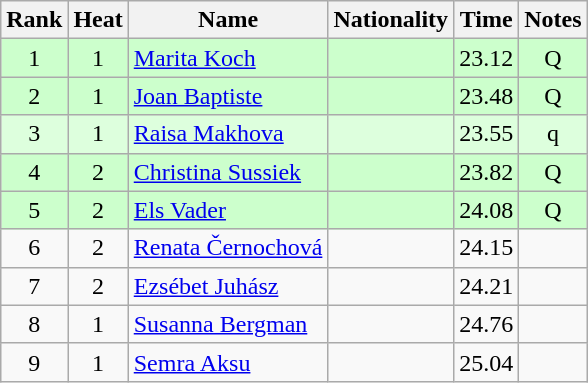<table class="wikitable sortable" style="text-align:center">
<tr>
<th>Rank</th>
<th>Heat</th>
<th>Name</th>
<th>Nationality</th>
<th>Time</th>
<th>Notes</th>
</tr>
<tr bgcolor=ccffcc>
<td>1</td>
<td>1</td>
<td align="left"><a href='#'>Marita Koch</a></td>
<td align=left></td>
<td>23.12</td>
<td>Q</td>
</tr>
<tr bgcolor=ccffcc>
<td>2</td>
<td>1</td>
<td align="left"><a href='#'>Joan Baptiste</a></td>
<td align=left></td>
<td>23.48</td>
<td>Q</td>
</tr>
<tr bgcolor=ddffdd>
<td>3</td>
<td>1</td>
<td align="left"><a href='#'>Raisa Makhova</a></td>
<td align=left></td>
<td>23.55</td>
<td>q</td>
</tr>
<tr bgcolor=ccffcc>
<td>4</td>
<td>2</td>
<td align="left"><a href='#'>Christina Sussiek</a></td>
<td align=left></td>
<td>23.82</td>
<td>Q</td>
</tr>
<tr bgcolor=ccffcc>
<td>5</td>
<td>2</td>
<td align="left"><a href='#'>Els Vader</a></td>
<td align=left></td>
<td>24.08</td>
<td>Q</td>
</tr>
<tr>
<td>6</td>
<td>2</td>
<td align="left"><a href='#'>Renata Černochová</a></td>
<td align=left></td>
<td>24.15</td>
<td></td>
</tr>
<tr>
<td>7</td>
<td>2</td>
<td align="left"><a href='#'>Ezsébet Juhász</a></td>
<td align=left></td>
<td>24.21</td>
<td></td>
</tr>
<tr>
<td>8</td>
<td>1</td>
<td align="left"><a href='#'>Susanna Bergman</a></td>
<td align=left></td>
<td>24.76</td>
<td></td>
</tr>
<tr>
<td>9</td>
<td>1</td>
<td align="left"><a href='#'>Semra Aksu</a></td>
<td align=left></td>
<td>25.04</td>
<td></td>
</tr>
</table>
